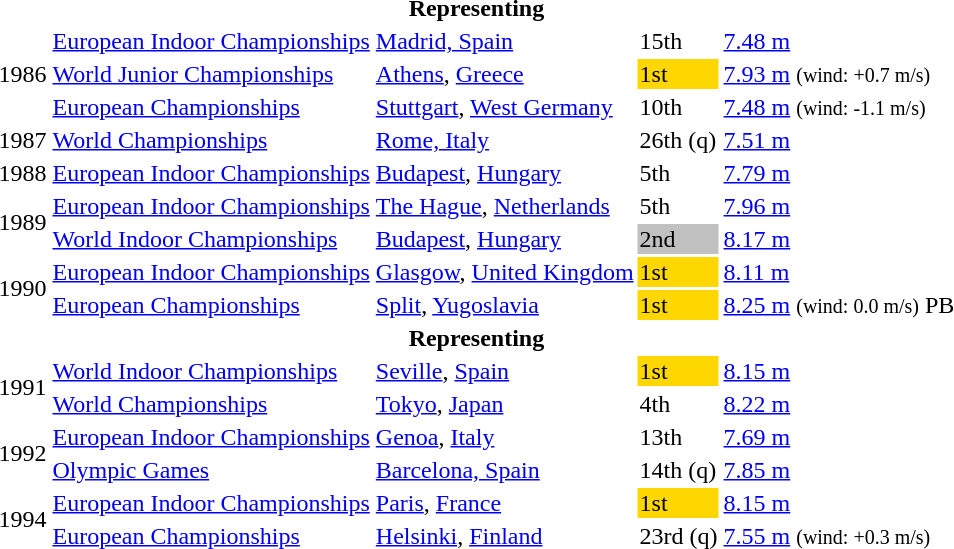<table>
<tr>
<th colspan="5">Representing </th>
</tr>
<tr>
<td rowspan=3>1986</td>
<td><a href='#'>European Indoor Championships</a></td>
<td><a href='#'>Madrid, Spain</a></td>
<td>15th</td>
<td><a href='#'>7.48 m</a></td>
</tr>
<tr>
<td><a href='#'>World Junior Championships</a></td>
<td><a href='#'>Athens</a>, <a href='#'>Greece</a></td>
<td bgcolor="gold">1st</td>
<td><a href='#'>7.93 m</a> <small>(wind: +0.7 m/s)</small></td>
</tr>
<tr>
<td><a href='#'>European Championships</a></td>
<td><a href='#'>Stuttgart</a>, <a href='#'>West Germany</a></td>
<td>10th</td>
<td><a href='#'>7.48 m</a> <small>(wind: -1.1 m/s)</small></td>
</tr>
<tr>
<td>1987</td>
<td><a href='#'>World Championships</a></td>
<td><a href='#'>Rome, Italy</a></td>
<td>26th (q)</td>
<td><a href='#'>7.51 m</a></td>
</tr>
<tr>
<td>1988</td>
<td><a href='#'>European Indoor Championships</a></td>
<td><a href='#'>Budapest</a>, <a href='#'>Hungary</a></td>
<td>5th</td>
<td><a href='#'>7.79 m</a></td>
</tr>
<tr>
<td rowspan=2>1989</td>
<td><a href='#'>European Indoor Championships</a></td>
<td><a href='#'>The Hague</a>, <a href='#'>Netherlands</a></td>
<td>5th</td>
<td><a href='#'>7.96 m</a></td>
</tr>
<tr>
<td><a href='#'>World Indoor Championships</a></td>
<td><a href='#'>Budapest</a>, <a href='#'>Hungary</a></td>
<td bgcolor=silver>2nd</td>
<td><a href='#'>8.17 m</a></td>
</tr>
<tr>
<td rowspan=2>1990</td>
<td><a href='#'>European Indoor Championships</a></td>
<td><a href='#'>Glasgow</a>, <a href='#'>United Kingdom</a></td>
<td bgcolor="gold">1st</td>
<td><a href='#'>8.11 m</a></td>
</tr>
<tr>
<td><a href='#'>European Championships</a></td>
<td><a href='#'>Split</a>, <a href='#'>Yugoslavia</a></td>
<td bgcolor="gold">1st</td>
<td><a href='#'>8.25 m</a> <small>(wind: 0.0 m/s)</small> PB</td>
</tr>
<tr>
<th colspan="5">Representing </th>
</tr>
<tr>
<td rowspan=2>1991</td>
<td><a href='#'>World Indoor Championships</a></td>
<td><a href='#'>Seville</a>, <a href='#'>Spain</a></td>
<td bgcolor="gold">1st</td>
<td><a href='#'>8.15 m</a></td>
</tr>
<tr>
<td><a href='#'>World Championships</a></td>
<td><a href='#'>Tokyo</a>, <a href='#'>Japan</a></td>
<td>4th</td>
<td><a href='#'>8.22 m</a></td>
</tr>
<tr>
<td rowspan=2>1992</td>
<td><a href='#'>European Indoor Championships</a></td>
<td><a href='#'>Genoa</a>, <a href='#'>Italy</a></td>
<td>13th</td>
<td><a href='#'>7.69 m</a></td>
</tr>
<tr>
<td><a href='#'>Olympic Games</a></td>
<td><a href='#'>Barcelona, Spain</a></td>
<td>14th (q)</td>
<td><a href='#'>7.85 m</a></td>
</tr>
<tr>
<td rowspan=2>1994</td>
<td><a href='#'>European Indoor Championships</a></td>
<td><a href='#'>Paris</a>, <a href='#'>France</a></td>
<td bgcolor="gold">1st</td>
<td><a href='#'>8.15 m</a></td>
</tr>
<tr>
<td><a href='#'>European Championships</a></td>
<td><a href='#'>Helsinki</a>, <a href='#'>Finland</a></td>
<td>23rd (q)</td>
<td><a href='#'>7.55 m</a> <small>(wind: +0.3 m/s)</small></td>
</tr>
</table>
